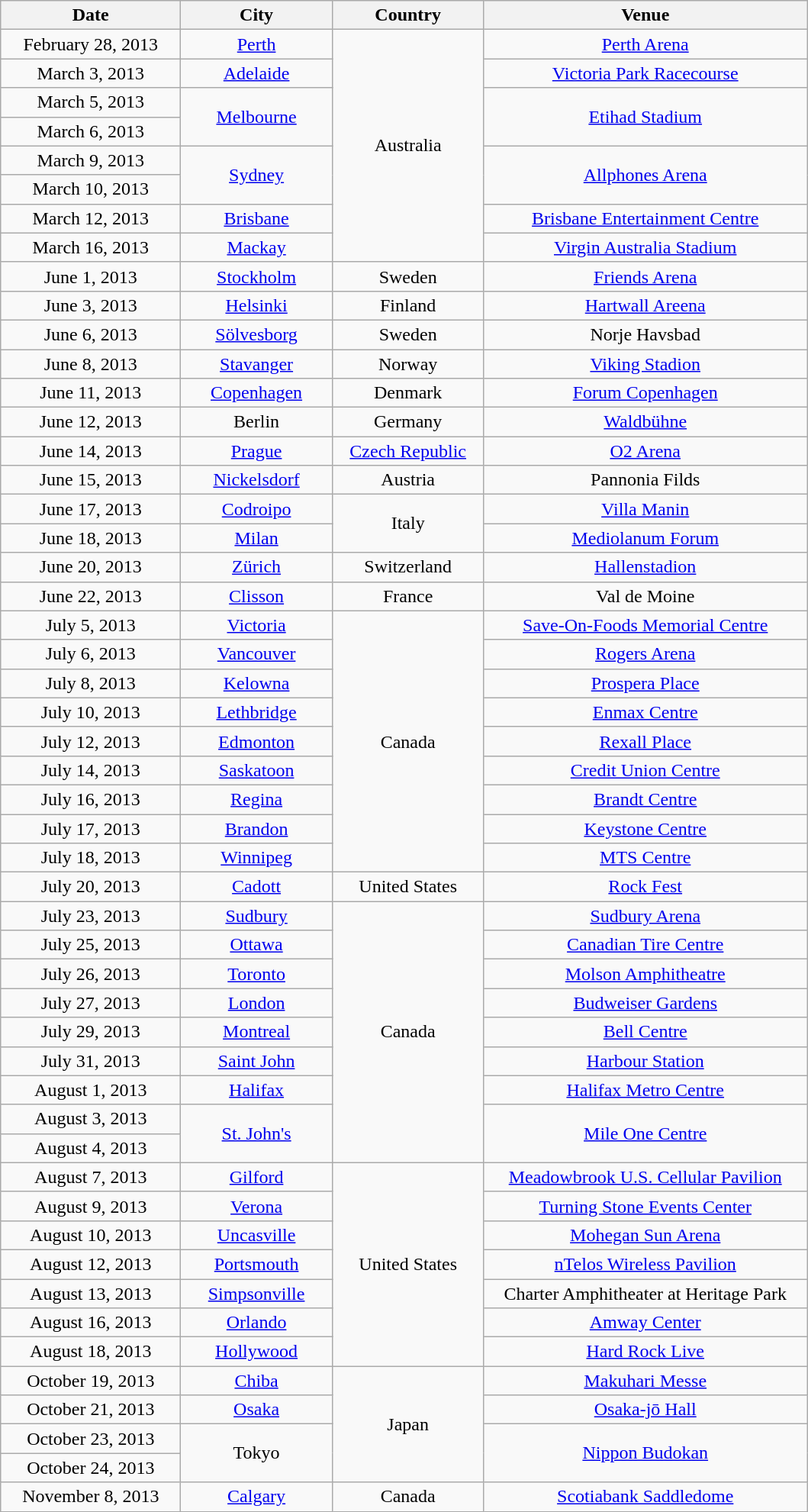<table class="wikitable" style="text-align:center;">
<tr>
<th width="150">Date</th>
<th width="125">City</th>
<th width="125">Country</th>
<th width="275">Venue</th>
</tr>
<tr>
<td>February 28, 2013</td>
<td><a href='#'>Perth</a></td>
<td rowspan="8">Australia</td>
<td><a href='#'>Perth Arena</a></td>
</tr>
<tr>
<td>March 3, 2013</td>
<td><a href='#'>Adelaide</a></td>
<td><a href='#'>Victoria Park Racecourse</a></td>
</tr>
<tr>
<td>March 5, 2013</td>
<td rowspan="2"><a href='#'>Melbourne</a></td>
<td rowspan="2"><a href='#'>Etihad Stadium</a></td>
</tr>
<tr>
<td>March 6, 2013</td>
</tr>
<tr>
<td>March 9, 2013</td>
<td rowspan="2"><a href='#'>Sydney</a></td>
<td rowspan="2"><a href='#'>Allphones Arena</a></td>
</tr>
<tr>
<td>March 10, 2013</td>
</tr>
<tr>
<td>March 12, 2013</td>
<td><a href='#'>Brisbane</a></td>
<td><a href='#'>Brisbane Entertainment Centre</a></td>
</tr>
<tr>
<td>March 16, 2013</td>
<td><a href='#'>Mackay</a></td>
<td><a href='#'>Virgin Australia Stadium</a></td>
</tr>
<tr>
<td>June 1, 2013</td>
<td><a href='#'>Stockholm</a></td>
<td>Sweden</td>
<td><a href='#'>Friends Arena</a></td>
</tr>
<tr>
<td>June 3, 2013</td>
<td><a href='#'>Helsinki</a></td>
<td>Finland</td>
<td><a href='#'>Hartwall Areena</a></td>
</tr>
<tr>
<td>June 6, 2013</td>
<td><a href='#'>Sölvesborg</a></td>
<td>Sweden</td>
<td>Norje Havsbad</td>
</tr>
<tr>
<td>June 8, 2013</td>
<td><a href='#'>Stavanger</a></td>
<td>Norway</td>
<td><a href='#'>Viking Stadion</a></td>
</tr>
<tr>
<td>June 11, 2013</td>
<td><a href='#'>Copenhagen</a></td>
<td>Denmark</td>
<td><a href='#'>Forum Copenhagen</a></td>
</tr>
<tr>
<td>June 12, 2013</td>
<td>Berlin</td>
<td>Germany</td>
<td><a href='#'>Waldbühne</a></td>
</tr>
<tr>
<td>June 14, 2013</td>
<td><a href='#'>Prague</a></td>
<td><a href='#'>Czech Republic</a></td>
<td><a href='#'>O2 Arena</a></td>
</tr>
<tr>
<td>June 15, 2013</td>
<td><a href='#'>Nickelsdorf</a></td>
<td>Austria</td>
<td>Pannonia Filds</td>
</tr>
<tr>
<td>June 17, 2013</td>
<td><a href='#'>Codroipo</a></td>
<td rowspan="2">Italy</td>
<td><a href='#'>Villa Manin</a></td>
</tr>
<tr>
<td>June 18, 2013</td>
<td><a href='#'>Milan</a></td>
<td><a href='#'>Mediolanum Forum</a></td>
</tr>
<tr>
<td>June 20, 2013</td>
<td><a href='#'>Zürich</a></td>
<td>Switzerland</td>
<td><a href='#'>Hallenstadion</a></td>
</tr>
<tr>
<td>June 22, 2013</td>
<td><a href='#'>Clisson</a></td>
<td>France</td>
<td>Val de Moine</td>
</tr>
<tr>
<td>July 5, 2013</td>
<td><a href='#'>Victoria</a></td>
<td rowspan="9">Canada</td>
<td><a href='#'>Save-On-Foods Memorial Centre</a></td>
</tr>
<tr>
<td>July 6, 2013</td>
<td><a href='#'>Vancouver</a></td>
<td><a href='#'>Rogers Arena</a></td>
</tr>
<tr>
<td>July 8, 2013</td>
<td><a href='#'>Kelowna</a></td>
<td><a href='#'>Prospera Place</a></td>
</tr>
<tr>
<td>July 10, 2013</td>
<td><a href='#'>Lethbridge</a></td>
<td><a href='#'>Enmax Centre</a></td>
</tr>
<tr>
<td>July 12, 2013</td>
<td><a href='#'>Edmonton</a></td>
<td><a href='#'>Rexall Place</a></td>
</tr>
<tr>
<td>July 14, 2013</td>
<td><a href='#'>Saskatoon</a></td>
<td><a href='#'>Credit Union Centre</a></td>
</tr>
<tr>
<td>July 16, 2013</td>
<td><a href='#'>Regina</a></td>
<td><a href='#'>Brandt Centre</a></td>
</tr>
<tr>
<td>July 17, 2013</td>
<td><a href='#'>Brandon</a></td>
<td><a href='#'>Keystone Centre</a></td>
</tr>
<tr>
<td>July 18, 2013</td>
<td><a href='#'>Winnipeg</a></td>
<td><a href='#'>MTS Centre</a></td>
</tr>
<tr>
<td>July 20, 2013</td>
<td><a href='#'>Cadott</a></td>
<td>United States</td>
<td><a href='#'>Rock Fest</a></td>
</tr>
<tr>
<td>July 23, 2013</td>
<td><a href='#'>Sudbury</a></td>
<td rowspan="9">Canada</td>
<td><a href='#'>Sudbury Arena</a></td>
</tr>
<tr>
<td>July 25, 2013</td>
<td><a href='#'>Ottawa</a></td>
<td><a href='#'>Canadian Tire Centre</a></td>
</tr>
<tr>
<td>July 26, 2013</td>
<td><a href='#'>Toronto</a></td>
<td><a href='#'>Molson Amphitheatre</a></td>
</tr>
<tr>
<td>July 27, 2013</td>
<td><a href='#'>London</a></td>
<td><a href='#'>Budweiser Gardens</a></td>
</tr>
<tr>
<td>July 29, 2013</td>
<td><a href='#'>Montreal</a></td>
<td><a href='#'>Bell Centre</a></td>
</tr>
<tr>
<td>July 31, 2013</td>
<td><a href='#'>Saint John</a></td>
<td><a href='#'>Harbour Station</a></td>
</tr>
<tr>
<td>August 1, 2013</td>
<td><a href='#'>Halifax</a></td>
<td><a href='#'>Halifax Metro Centre</a></td>
</tr>
<tr>
<td>August 3, 2013</td>
<td rowspan="2"><a href='#'>St. John's</a></td>
<td rowspan="2"><a href='#'>Mile One Centre</a></td>
</tr>
<tr>
<td>August 4, 2013</td>
</tr>
<tr>
<td>August 7, 2013</td>
<td><a href='#'>Gilford</a></td>
<td rowspan="7">United States</td>
<td><a href='#'>Meadowbrook U.S. Cellular Pavilion</a></td>
</tr>
<tr>
<td>August 9, 2013</td>
<td><a href='#'>Verona</a></td>
<td><a href='#'>Turning Stone Events Center</a></td>
</tr>
<tr>
<td>August 10, 2013</td>
<td><a href='#'>Uncasville</a></td>
<td><a href='#'>Mohegan Sun Arena</a></td>
</tr>
<tr>
<td>August 12, 2013</td>
<td><a href='#'>Portsmouth</a></td>
<td><a href='#'>nTelos Wireless Pavilion</a></td>
</tr>
<tr>
<td>August 13, 2013</td>
<td><a href='#'>Simpsonville</a></td>
<td>Charter Amphitheater at Heritage Park</td>
</tr>
<tr>
<td>August 16, 2013</td>
<td><a href='#'>Orlando</a></td>
<td><a href='#'>Amway Center</a></td>
</tr>
<tr>
<td>August 18, 2013</td>
<td><a href='#'>Hollywood</a></td>
<td><a href='#'>Hard Rock Live</a></td>
</tr>
<tr>
<td>October 19, 2013</td>
<td><a href='#'>Chiba</a></td>
<td rowspan="4">Japan</td>
<td><a href='#'>Makuhari Messe</a></td>
</tr>
<tr>
<td>October 21, 2013</td>
<td><a href='#'>Osaka</a></td>
<td><a href='#'>Osaka-jō Hall</a></td>
</tr>
<tr>
<td>October 23, 2013</td>
<td rowspan="2">Tokyo</td>
<td rowspan="2"><a href='#'>Nippon Budokan</a></td>
</tr>
<tr>
<td>October 24, 2013</td>
</tr>
<tr>
<td>November 8, 2013</td>
<td><a href='#'>Calgary</a></td>
<td>Canada</td>
<td><a href='#'>Scotiabank Saddledome</a></td>
</tr>
</table>
